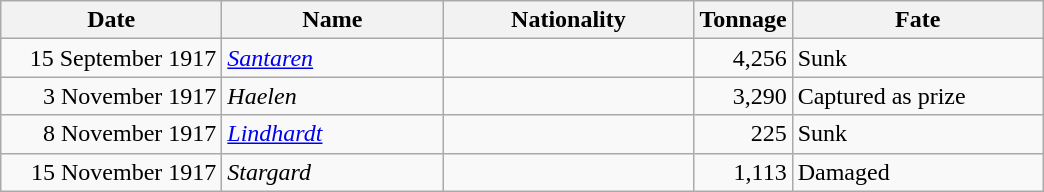<table class="wikitable sortable">
<tr>
<th width="140px">Date</th>
<th width="140px">Name</th>
<th width="160px">Nationality</th>
<th width="25px">Tonnage</th>
<th width="160px">Fate</th>
</tr>
<tr>
<td align="right">15 September 1917</td>
<td align="left"><a href='#'><em>Santaren</em></a></td>
<td align="left"></td>
<td align="right">4,256</td>
<td align="left">Sunk</td>
</tr>
<tr>
<td align="right">3 November 1917</td>
<td align="left"><em>Haelen</em></td>
<td align="left"></td>
<td align="right">3,290</td>
<td align="left">Captured as prize</td>
</tr>
<tr>
<td align="right">8 November 1917</td>
<td align="left"><a href='#'><em>Lindhardt</em></a></td>
<td align="left"></td>
<td align="right">225</td>
<td align="left">Sunk</td>
</tr>
<tr>
<td align="right">15 November 1917</td>
<td align="left"><em>Stargard</em></td>
<td align="left"></td>
<td align="right">1,113</td>
<td align="left">Damaged</td>
</tr>
</table>
